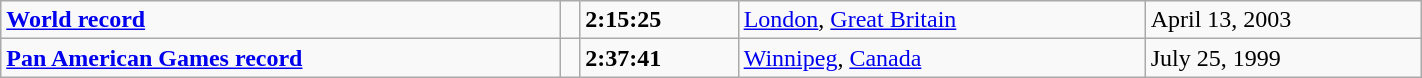<table class="wikitable" width=75%>
<tr>
<td><strong><a href='#'>World record</a></strong></td>
<td></td>
<td><strong>2:15:25</strong></td>
<td><a href='#'>London</a>, <a href='#'>Great Britain</a></td>
<td>April 13, 2003</td>
</tr>
<tr>
<td><strong><a href='#'>Pan American Games record</a></strong></td>
<td></td>
<td><strong>2:37:41</strong></td>
<td><a href='#'>Winnipeg</a>, <a href='#'>Canada</a></td>
<td>July 25, 1999</td>
</tr>
</table>
